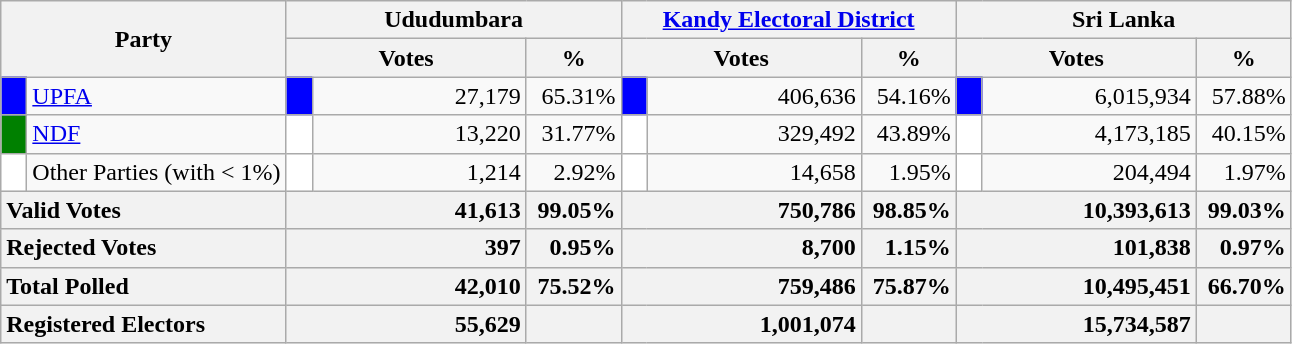<table class="wikitable">
<tr>
<th colspan="2" width="144px"rowspan="2">Party</th>
<th colspan="3" width="216px">Ududumbara</th>
<th colspan="3" width="216px"><a href='#'>Kandy Electoral District</a></th>
<th colspan="3" width="216px">Sri Lanka</th>
</tr>
<tr>
<th colspan="2" width="144px">Votes</th>
<th>%</th>
<th colspan="2" width="144px">Votes</th>
<th>%</th>
<th colspan="2" width="144px">Votes</th>
<th>%</th>
</tr>
<tr>
<td style="background-color:blue;" width="10px"></td>
<td style="text-align:left;"><a href='#'>UPFA</a></td>
<td style="background-color:blue;" width="10px"></td>
<td style="text-align:right;">27,179</td>
<td style="text-align:right;">65.31%</td>
<td style="background-color:blue;" width="10px"></td>
<td style="text-align:right;">406,636</td>
<td style="text-align:right;">54.16%</td>
<td style="background-color:blue;" width="10px"></td>
<td style="text-align:right;">6,015,934</td>
<td style="text-align:right;">57.88%</td>
</tr>
<tr>
<td style="background-color:green;" width="10px"></td>
<td style="text-align:left;"><a href='#'>NDF</a></td>
<td style="background-color:white;" width="10px"></td>
<td style="text-align:right;">13,220</td>
<td style="text-align:right;">31.77%</td>
<td style="background-color:white;" width="10px"></td>
<td style="text-align:right;">329,492</td>
<td style="text-align:right;">43.89%</td>
<td style="background-color:white;" width="10px"></td>
<td style="text-align:right;">4,173,185</td>
<td style="text-align:right;">40.15%</td>
</tr>
<tr>
<td style="background-color:white;" width="10px"></td>
<td style="text-align:left;">Other Parties (with < 1%)</td>
<td style="background-color:white;" width="10px"></td>
<td style="text-align:right;">1,214</td>
<td style="text-align:right;">2.92%</td>
<td style="background-color:white;" width="10px"></td>
<td style="text-align:right;">14,658</td>
<td style="text-align:right;">1.95%</td>
<td style="background-color:white;" width="10px"></td>
<td style="text-align:right;">204,494</td>
<td style="text-align:right;">1.97%</td>
</tr>
<tr>
<th colspan="2" width="144px"style="text-align:left;">Valid Votes</th>
<th style="text-align:right;"colspan="2" width="144px">41,613</th>
<th style="text-align:right;">99.05%</th>
<th style="text-align:right;"colspan="2" width="144px">750,786</th>
<th style="text-align:right;">98.85%</th>
<th style="text-align:right;"colspan="2" width="144px">10,393,613</th>
<th style="text-align:right;">99.03%</th>
</tr>
<tr>
<th colspan="2" width="144px"style="text-align:left;">Rejected Votes</th>
<th style="text-align:right;"colspan="2" width="144px">397</th>
<th style="text-align:right;">0.95%</th>
<th style="text-align:right;"colspan="2" width="144px">8,700</th>
<th style="text-align:right;">1.15%</th>
<th style="text-align:right;"colspan="2" width="144px">101,838</th>
<th style="text-align:right;">0.97%</th>
</tr>
<tr>
<th colspan="2" width="144px"style="text-align:left;">Total Polled</th>
<th style="text-align:right;"colspan="2" width="144px">42,010</th>
<th style="text-align:right;">75.52%</th>
<th style="text-align:right;"colspan="2" width="144px">759,486</th>
<th style="text-align:right;">75.87%</th>
<th style="text-align:right;"colspan="2" width="144px">10,495,451</th>
<th style="text-align:right;">66.70%</th>
</tr>
<tr>
<th colspan="2" width="144px"style="text-align:left;">Registered Electors</th>
<th style="text-align:right;"colspan="2" width="144px">55,629</th>
<th></th>
<th style="text-align:right;"colspan="2" width="144px">1,001,074</th>
<th></th>
<th style="text-align:right;"colspan="2" width="144px">15,734,587</th>
<th></th>
</tr>
</table>
